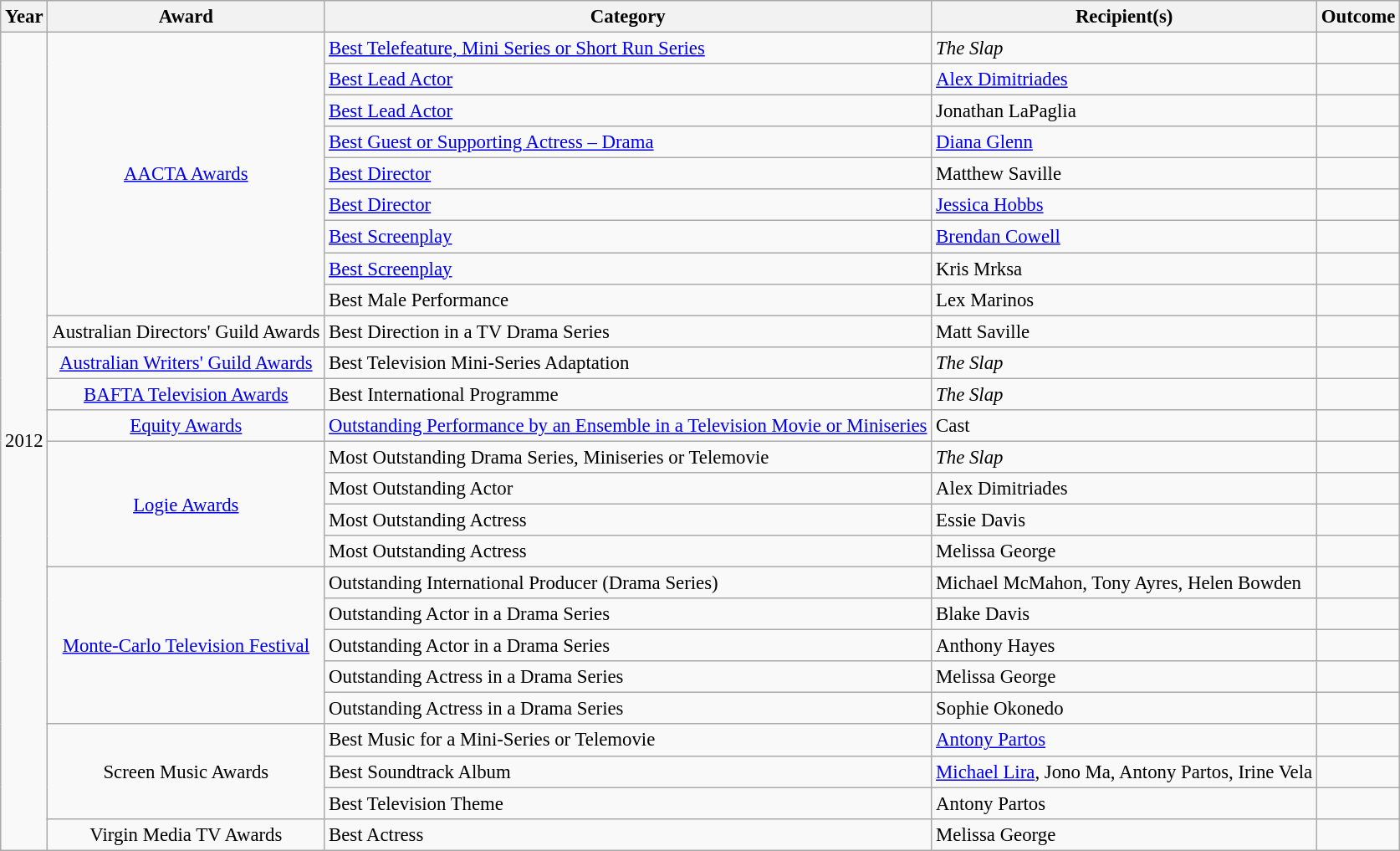<table class="wikitable" style="font-size:95%;">
<tr>
<th>Year</th>
<th>Award</th>
<th>Category</th>
<th>Recipient(s)</th>
<th>Outcome</th>
</tr>
<tr>
<td rowspan=26 style="text-align:center;">2012</td>
<td rowspan=9 style="text-align:center;"><a href='#'>AACTA Awards</a></td>
<td><a href='#'>Best Telefeature, Mini Series or Short Run Series</a></td>
<td><em>The Slap</em></td>
<td></td>
</tr>
<tr>
<td><a href='#'>Best Lead Actor</a></td>
<td><a href='#'>Alex Dimitriades</a></td>
<td></td>
</tr>
<tr>
<td><a href='#'>Best Lead Actor</a></td>
<td>Jonathan LaPaglia</td>
<td></td>
</tr>
<tr>
<td><a href='#'>Best Guest or Supporting Actress – Drama</a></td>
<td><a href='#'>Diana Glenn</a></td>
<td></td>
</tr>
<tr>
<td><a href='#'>Best Director</a></td>
<td>Matthew Saville</td>
<td></td>
</tr>
<tr>
<td><a href='#'>Best Director</a></td>
<td><a href='#'>Jessica Hobbs</a></td>
<td></td>
</tr>
<tr>
<td><a href='#'>Best Screenplay</a></td>
<td><a href='#'>Brendan Cowell</a></td>
<td></td>
</tr>
<tr>
<td><a href='#'>Best Screenplay</a></td>
<td>Kris Mrksa</td>
<td></td>
</tr>
<tr>
<td>Best Male Performance</td>
<td>Lex Marinos</td>
<td></td>
</tr>
<tr>
<td style="text-align:center;">Australian Directors' Guild Awards</td>
<td>Best Direction in a TV Drama Series</td>
<td>Matt Saville</td>
<td></td>
</tr>
<tr>
<td style="text-align:center;"><a href='#'>Australian Writers' Guild Awards</a></td>
<td>Best Television Mini-Series Adaptation</td>
<td><em>The Slap</em></td>
<td></td>
</tr>
<tr>
<td style="text-align:center;"><a href='#'>BAFTA Television Awards</a></td>
<td>Best International Programme</td>
<td><em>The Slap</em></td>
<td></td>
</tr>
<tr>
<td style="text-align:center;"><a href='#'>Equity Awards</a></td>
<td><a href='#'>Outstanding Performance by an Ensemble in a Television Movie or Miniseries</a></td>
<td>Cast</td>
<td></td>
</tr>
<tr>
<td rowspan=4 style="text-align:center;"><a href='#'>Logie Awards</a></td>
<td>Most Outstanding Drama Series, Miniseries or Telemovie</td>
<td><em>The Slap</em></td>
<td></td>
</tr>
<tr>
<td>Most Outstanding Actor</td>
<td>Alex Dimitriades</td>
<td></td>
</tr>
<tr>
<td>Most Outstanding Actress</td>
<td>Essie Davis</td>
<td></td>
</tr>
<tr>
<td>Most Outstanding Actress</td>
<td>Melissa George</td>
<td></td>
</tr>
<tr>
<td rowspan=5 style="text-align:center;"><a href='#'>Monte-Carlo Television Festival</a></td>
<td>Outstanding International Producer (Drama Series)</td>
<td>Michael McMahon, Tony Ayres, Helen Bowden</td>
<td></td>
</tr>
<tr>
<td>Outstanding Actor in a Drama Series</td>
<td>Blake Davis</td>
<td></td>
</tr>
<tr>
<td>Outstanding Actor in a Drama Series</td>
<td>Anthony Hayes</td>
<td></td>
</tr>
<tr>
<td>Outstanding Actress in a Drama Series</td>
<td>Melissa George</td>
<td></td>
</tr>
<tr>
<td>Outstanding Actress in a Drama Series</td>
<td>Sophie Okonedo</td>
<td></td>
</tr>
<tr>
<td rowspan=3 style="text-align:center;">Screen Music Awards</td>
<td>Best Music for a Mini-Series or Telemovie</td>
<td><a href='#'>Antony Partos</a></td>
<td></td>
</tr>
<tr>
<td>Best Soundtrack Album</td>
<td><a href='#'>Michael Lira</a>, Jono Ma, Antony Partos, Irine Vela</td>
<td></td>
</tr>
<tr>
<td>Best Television Theme</td>
<td>Antony Partos</td>
<td></td>
</tr>
<tr>
<td style="text-align:center;">Virgin Media TV Awards</td>
<td>Best Actress</td>
<td>Melissa George</td>
<td></td>
</tr>
</table>
